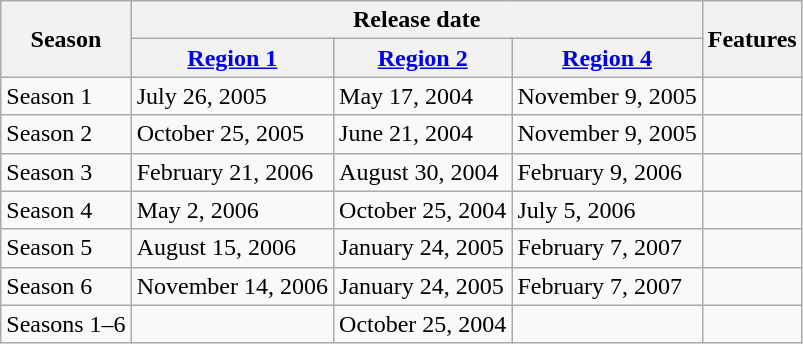<table class="wikitable">
<tr>
<th rowspan="2">Season</th>
<th colspan="3">Release date</th>
<th rowspan="2">Features</th>
</tr>
<tr>
<th><a href='#'>Region 1</a><br></th>
<th><a href='#'>Region 2</a><br></th>
<th><a href='#'>Region 4</a><br></th>
</tr>
<tr>
<td>Season 1</td>
<td>July 26, 2005</td>
<td>May 17, 2004</td>
<td>November 9, 2005</td>
<td></td>
</tr>
<tr>
<td>Season 2</td>
<td>October 25, 2005</td>
<td>June 21, 2004</td>
<td>November 9, 2005</td>
<td></td>
</tr>
<tr>
<td>Season 3</td>
<td>February 21, 2006</td>
<td>August 30, 2004</td>
<td>February 9, 2006</td>
<td></td>
</tr>
<tr>
<td>Season 4</td>
<td>May 2, 2006</td>
<td>October 25, 2004</td>
<td>July 5, 2006</td>
<td></td>
</tr>
<tr>
<td>Season 5</td>
<td>August 15, 2006</td>
<td>January 24, 2005</td>
<td>February 7, 2007</td>
<td></td>
</tr>
<tr>
<td>Season 6</td>
<td>November 14, 2006</td>
<td>January 24, 2005</td>
<td>February 7, 2007</td>
<td></td>
</tr>
<tr>
<td>Seasons 1–6</td>
<td></td>
<td>October 25, 2004</td>
<td></td>
<td></td>
</tr>
</table>
